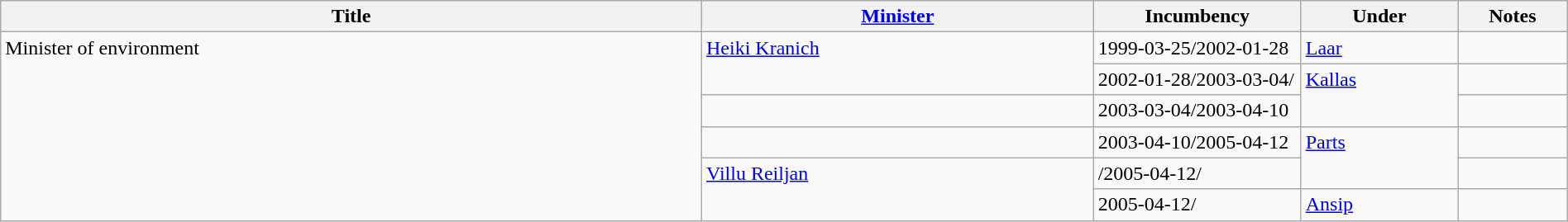<table class="wikitable" style="width:100%;">
<tr>
<th>Title</th>
<th style="width:25%;"><a href='#'>Minister</a></th>
<th style="width:160px;">Incumbency</th>
<th style="width:10%;">Under</th>
<th style="width:7%;">Notes</th>
</tr>
<tr>
<td rowspan="6" style="vertical-align:top;">Minister of environment</td>
<td rowspan="2" style="vertical-align:top;"><a href='#'>Heiki Kranich</a></td>
<td>1999-03-25/2002-01-28</td>
<td><a href='#'>Laar</a></td>
<td></td>
</tr>
<tr>
<td>2002-01-28/2003-03-04/</td>
<td rowspan="2" style="vertical-align:top;"><a href='#'>Kallas</a></td>
<td></td>
</tr>
<tr>
<td></td>
<td>2003-03-04/2003-04-10</td>
<td></td>
</tr>
<tr>
<td></td>
<td>2003-04-10/2005-04-12</td>
<td rowspan="2" style="vertical-align:top;"><a href='#'>Parts</a></td>
<td></td>
</tr>
<tr>
<td rowspan="2" style="vertical-align:top;"><a href='#'>Villu Reiljan</a></td>
<td>/2005-04-12/</td>
<td></td>
</tr>
<tr>
<td>2005-04-12/</td>
<td><a href='#'>Ansip</a></td>
<td></td>
</tr>
</table>
